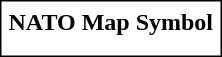<table style="border:1px solid black; background:white;float: right;text-align: center" cellpadding="3">
<tr>
<th>NATO Map Symbol</th>
</tr>
<tr>
<td></td>
</tr>
</table>
